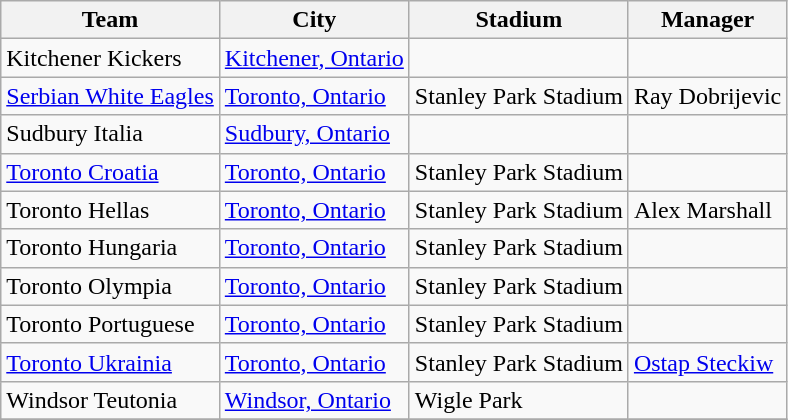<table class="wikitable sortable">
<tr>
<th>Team</th>
<th>City</th>
<th>Stadium</th>
<th>Manager</th>
</tr>
<tr>
<td>Kitchener Kickers</td>
<td><a href='#'>Kitchener, Ontario</a></td>
<td></td>
<td></td>
</tr>
<tr>
<td><a href='#'>Serbian White Eagles</a></td>
<td><a href='#'>Toronto, Ontario</a></td>
<td>Stanley Park Stadium</td>
<td>Ray Dobrijevic</td>
</tr>
<tr>
<td>Sudbury Italia</td>
<td><a href='#'>Sudbury, Ontario</a></td>
<td></td>
<td></td>
</tr>
<tr>
<td><a href='#'>Toronto Croatia</a></td>
<td><a href='#'>Toronto, Ontario</a></td>
<td>Stanley Park Stadium</td>
<td></td>
</tr>
<tr>
<td>Toronto Hellas</td>
<td><a href='#'>Toronto, Ontario</a></td>
<td>Stanley Park Stadium</td>
<td>Alex Marshall</td>
</tr>
<tr>
<td>Toronto Hungaria</td>
<td><a href='#'>Toronto, Ontario</a></td>
<td>Stanley Park Stadium</td>
<td></td>
</tr>
<tr>
<td>Toronto Olympia</td>
<td><a href='#'>Toronto, Ontario</a></td>
<td>Stanley Park Stadium</td>
<td></td>
</tr>
<tr>
<td>Toronto Portuguese</td>
<td><a href='#'>Toronto, Ontario</a></td>
<td>Stanley Park Stadium</td>
<td></td>
</tr>
<tr>
<td><a href='#'>Toronto Ukrainia</a></td>
<td><a href='#'>Toronto, Ontario</a></td>
<td>Stanley Park Stadium</td>
<td><a href='#'>Ostap Steckiw</a></td>
</tr>
<tr>
<td>Windsor Teutonia</td>
<td><a href='#'>Windsor, Ontario</a></td>
<td>Wigle Park</td>
<td></td>
</tr>
<tr>
</tr>
</table>
